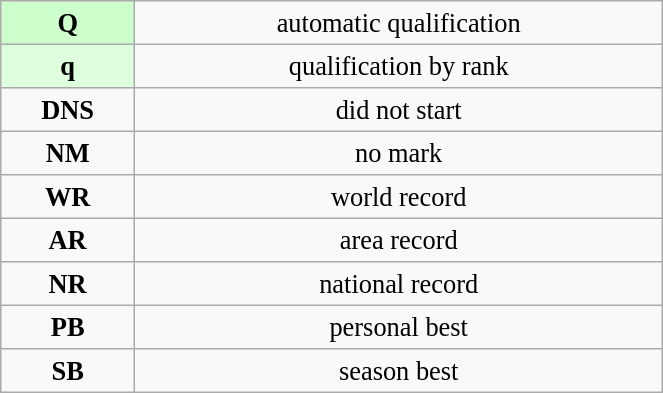<table class="wikitable" style=" text-align:center; font-size:110%;" width="35%">
<tr>
<td bgcolor="ccffcc"><strong>Q</strong></td>
<td>automatic qualification</td>
</tr>
<tr>
<td bgcolor="ddffdd"><strong>q</strong></td>
<td>qualification by rank</td>
</tr>
<tr>
<td><strong>DNS</strong></td>
<td>did not start</td>
</tr>
<tr>
<td><strong>NM</strong></td>
<td>no mark</td>
</tr>
<tr>
<td><strong>WR</strong></td>
<td>world record</td>
</tr>
<tr>
<td><strong>AR</strong></td>
<td>area record</td>
</tr>
<tr>
<td><strong>NR</strong></td>
<td>national record</td>
</tr>
<tr>
<td><strong>PB</strong></td>
<td>personal best</td>
</tr>
<tr>
<td><strong>SB</strong></td>
<td>season best</td>
</tr>
</table>
